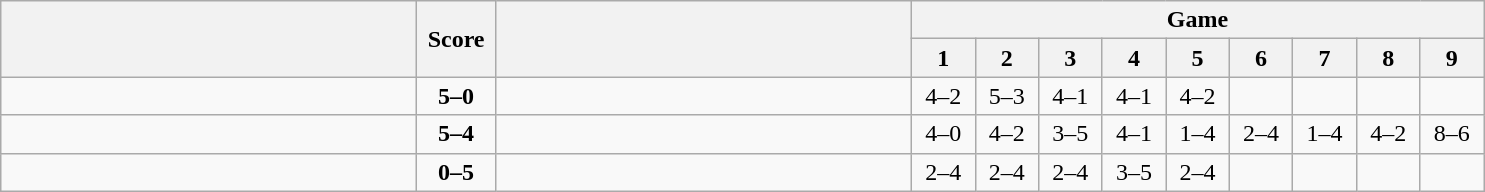<table class="wikitable" style="text-align: center;">
<tr>
<th rowspan=2 align="right" width="270"></th>
<th rowspan=2 width="45">Score</th>
<th rowspan=2 align="left" width="270"></th>
<th colspan=9>Game</th>
</tr>
<tr>
<th width="35">1</th>
<th width="35">2</th>
<th width="35">3</th>
<th width="35">4</th>
<th width="35">5</th>
<th width="35">6</th>
<th width="35">7</th>
<th width="35">8</th>
<th width="35">9</th>
</tr>
<tr>
<td align=left><strong><br></strong></td>
<td align=center><strong>5–0</strong></td>
<td align=left><br></td>
<td>4–2</td>
<td>5–3</td>
<td>4–1</td>
<td>4–1</td>
<td>4–2</td>
<td></td>
<td></td>
<td></td>
<td></td>
</tr>
<tr>
<td align=left><strong><br></strong></td>
<td align=center><strong>5–4</strong></td>
<td align=left><br></td>
<td>4–0</td>
<td>4–2</td>
<td>3–5</td>
<td>4–1</td>
<td>1–4</td>
<td>2–4</td>
<td>1–4</td>
<td>4–2</td>
<td>8–6</td>
</tr>
<tr>
<td align=left><br></td>
<td align=center><strong>0–5</strong></td>
<td align=left><strong><br></strong></td>
<td>2–4</td>
<td>2–4</td>
<td>2–4</td>
<td>3–5</td>
<td>2–4</td>
<td></td>
<td></td>
<td></td>
<td></td>
</tr>
</table>
